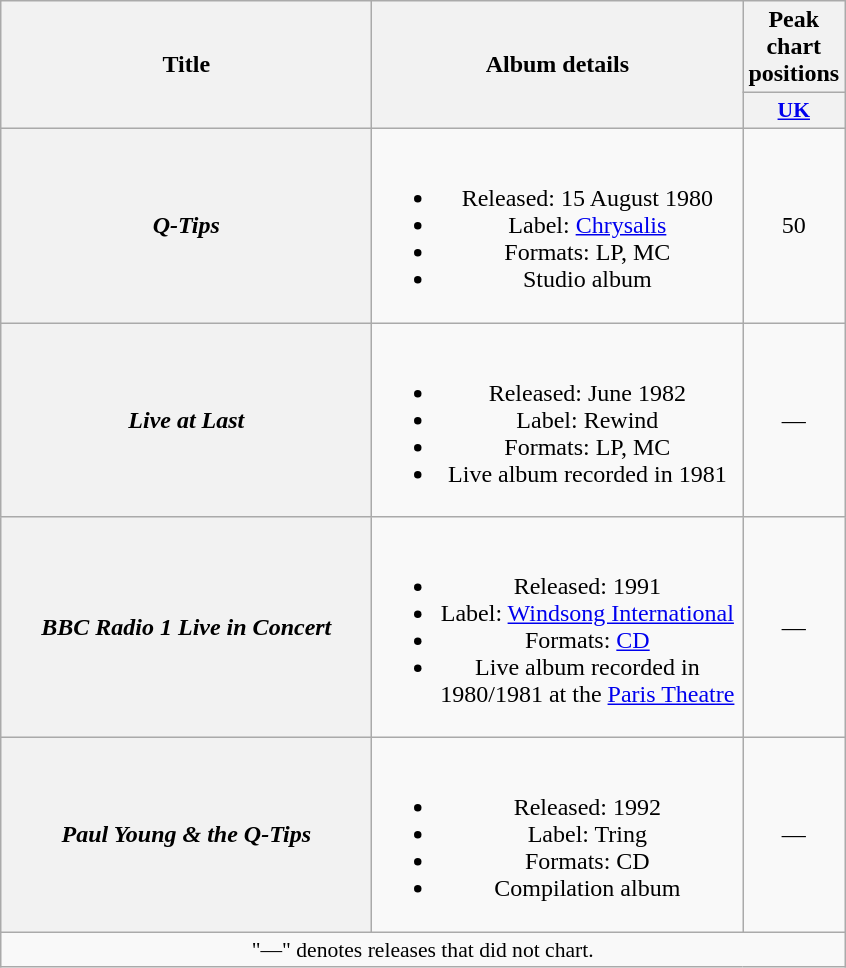<table class="wikitable plainrowheaders" style="text-align:center;">
<tr>
<th rowspan="2" scope="col" style="width:15em;">Title</th>
<th rowspan="2" scope="col" style="width:15em;">Album details</th>
<th>Peak chart positions</th>
</tr>
<tr>
<th scope="col" style="width:2em;font-size:90%;"><a href='#'>UK</a><br></th>
</tr>
<tr>
<th scope="row"><em>Q-Tips</em></th>
<td><br><ul><li>Released: 15 August 1980</li><li>Label: <a href='#'>Chrysalis</a></li><li>Formats: LP, MC</li><li>Studio album</li></ul></td>
<td>50</td>
</tr>
<tr>
<th scope="row"><em>Live at Last</em></th>
<td><br><ul><li>Released: June 1982</li><li>Label: Rewind</li><li>Formats: LP, MC</li><li>Live album recorded in 1981</li></ul></td>
<td>—</td>
</tr>
<tr>
<th scope="row"><em>BBC Radio 1 Live in Concert</em></th>
<td><br><ul><li>Released: 1991</li><li>Label: <a href='#'>Windsong International</a></li><li>Formats: <a href='#'>CD</a></li><li>Live album recorded in 1980/1981 at the <a href='#'>Paris Theatre</a></li></ul></td>
<td>—</td>
</tr>
<tr>
<th scope="row"><em>Paul Young & the Q-Tips</em></th>
<td><br><ul><li>Released: 1992</li><li>Label: Tring</li><li>Formats: CD</li><li>Compilation album</li></ul></td>
<td>—</td>
</tr>
<tr>
<td colspan="3" style="font-size:90%">"—" denotes releases that did not chart.</td>
</tr>
</table>
